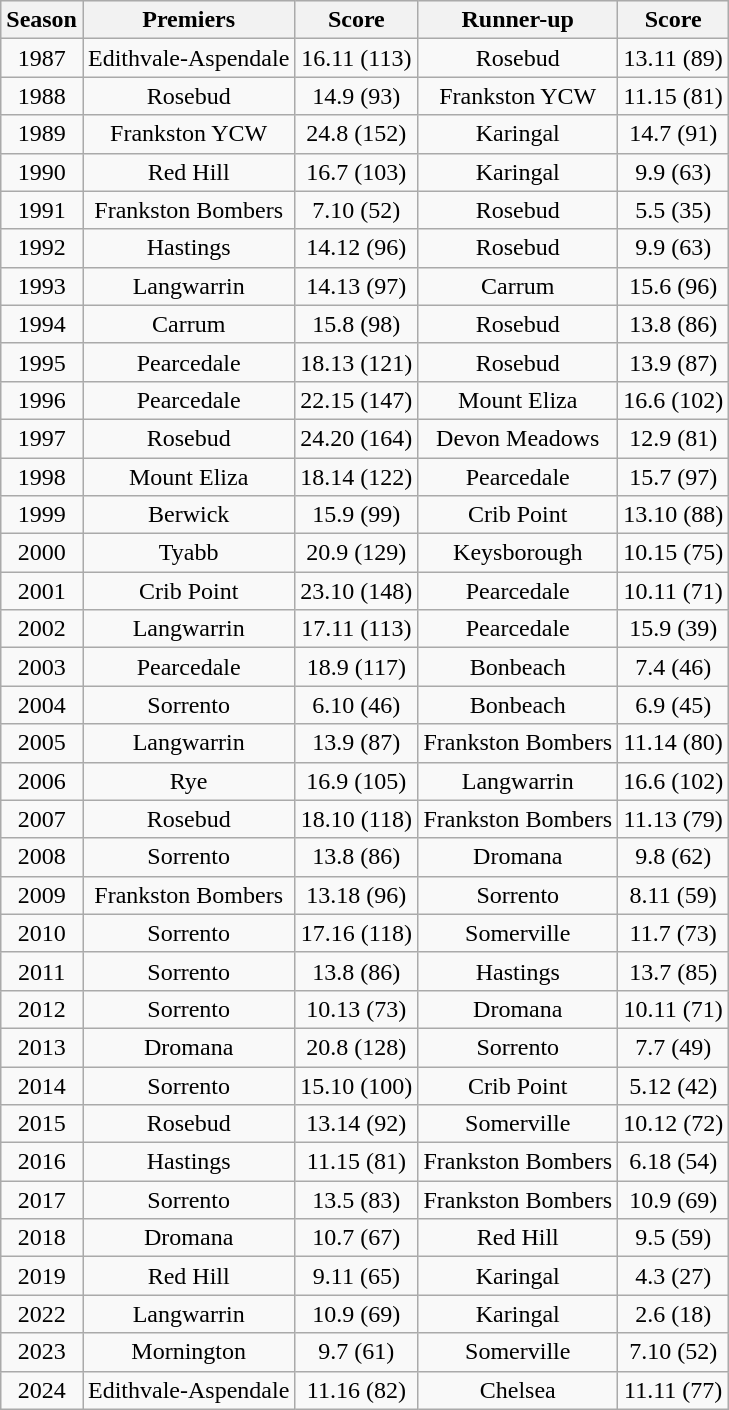<table class="wikitable" style="text-align:center;">
<tr style="background:#efefef;">
<th>Season</th>
<th>Premiers</th>
<th>Score</th>
<th>Runner-up</th>
<th>Score</th>
</tr>
<tr>
<td>1987</td>
<td>Edithvale-Aspendale</td>
<td>16.11 (113)</td>
<td>Rosebud</td>
<td>13.11 (89)</td>
</tr>
<tr>
<td>1988</td>
<td>Rosebud</td>
<td>14.9 (93)</td>
<td>Frankston YCW</td>
<td>11.15 (81)</td>
</tr>
<tr>
<td>1989</td>
<td>Frankston YCW</td>
<td>24.8 (152)</td>
<td>Karingal</td>
<td>14.7 (91)</td>
</tr>
<tr>
<td>1990</td>
<td>Red Hill</td>
<td>16.7 (103)</td>
<td>Karingal</td>
<td>9.9 (63)</td>
</tr>
<tr>
<td>1991</td>
<td>Frankston Bombers</td>
<td>7.10 (52)</td>
<td>Rosebud</td>
<td>5.5 (35)</td>
</tr>
<tr>
<td>1992</td>
<td>Hastings</td>
<td>14.12 (96)</td>
<td>Rosebud</td>
<td>9.9 (63)</td>
</tr>
<tr>
<td>1993</td>
<td>Langwarrin</td>
<td>14.13 (97)</td>
<td>Carrum</td>
<td>15.6 (96)</td>
</tr>
<tr>
<td>1994</td>
<td>Carrum</td>
<td>15.8 (98)</td>
<td>Rosebud</td>
<td>13.8 (86)</td>
</tr>
<tr>
<td>1995</td>
<td>Pearcedale</td>
<td>18.13 (121)</td>
<td>Rosebud</td>
<td>13.9 (87)</td>
</tr>
<tr>
<td>1996</td>
<td>Pearcedale</td>
<td>22.15 (147)</td>
<td>Mount Eliza</td>
<td>16.6 (102)</td>
</tr>
<tr>
<td>1997</td>
<td>Rosebud</td>
<td>24.20 (164)</td>
<td>Devon Meadows</td>
<td>12.9 (81)</td>
</tr>
<tr>
<td>1998</td>
<td>Mount Eliza</td>
<td>18.14 (122)</td>
<td>Pearcedale</td>
<td>15.7 (97)</td>
</tr>
<tr>
<td>1999</td>
<td>Berwick</td>
<td>15.9 (99)</td>
<td>Crib Point</td>
<td>13.10 (88)</td>
</tr>
<tr>
<td>2000</td>
<td>Tyabb</td>
<td>20.9 (129)</td>
<td>Keysborough</td>
<td>10.15 (75)</td>
</tr>
<tr>
<td>2001</td>
<td>Crib Point</td>
<td>23.10 (148)</td>
<td>Pearcedale</td>
<td>10.11 (71)</td>
</tr>
<tr>
<td>2002</td>
<td>Langwarrin</td>
<td>17.11 (113)</td>
<td>Pearcedale</td>
<td>15.9 (39)</td>
</tr>
<tr>
<td>2003</td>
<td>Pearcedale</td>
<td>18.9 (117)</td>
<td>Bonbeach</td>
<td>7.4 (46)</td>
</tr>
<tr>
<td>2004</td>
<td>Sorrento</td>
<td>6.10 (46)</td>
<td>Bonbeach</td>
<td>6.9 (45)</td>
</tr>
<tr>
<td>2005</td>
<td>Langwarrin</td>
<td>13.9 (87)</td>
<td>Frankston Bombers</td>
<td>11.14 (80)</td>
</tr>
<tr>
<td>2006</td>
<td>Rye</td>
<td>16.9 (105)</td>
<td>Langwarrin</td>
<td>16.6 (102)</td>
</tr>
<tr>
<td>2007</td>
<td>Rosebud</td>
<td>18.10 (118)</td>
<td>Frankston Bombers</td>
<td>11.13 (79)</td>
</tr>
<tr>
<td>2008</td>
<td>Sorrento</td>
<td>13.8 (86)</td>
<td>Dromana</td>
<td>9.8 (62)</td>
</tr>
<tr>
<td>2009</td>
<td>Frankston Bombers</td>
<td>13.18 (96)</td>
<td>Sorrento</td>
<td>8.11 (59)</td>
</tr>
<tr>
<td>2010</td>
<td>Sorrento</td>
<td>17.16 (118)</td>
<td>Somerville</td>
<td>11.7 (73)</td>
</tr>
<tr>
<td>2011</td>
<td>Sorrento</td>
<td>13.8 (86)</td>
<td>Hastings</td>
<td>13.7 (85)</td>
</tr>
<tr>
<td>2012</td>
<td>Sorrento</td>
<td>10.13 (73)</td>
<td>Dromana</td>
<td>10.11 (71)</td>
</tr>
<tr>
<td>2013</td>
<td>Dromana</td>
<td>20.8 (128)</td>
<td>Sorrento</td>
<td>7.7 (49)</td>
</tr>
<tr>
<td>2014</td>
<td>Sorrento</td>
<td>15.10 (100)</td>
<td>Crib Point</td>
<td>5.12 (42)</td>
</tr>
<tr>
<td>2015</td>
<td>Rosebud</td>
<td>13.14 (92)</td>
<td>Somerville</td>
<td>10.12 (72)</td>
</tr>
<tr>
<td>2016</td>
<td>Hastings</td>
<td>11.15 (81)</td>
<td>Frankston Bombers</td>
<td>6.18 (54)</td>
</tr>
<tr>
<td>2017</td>
<td>Sorrento</td>
<td>13.5 (83)</td>
<td>Frankston Bombers</td>
<td>10.9 (69)</td>
</tr>
<tr>
<td>2018</td>
<td>Dromana</td>
<td>10.7 (67)</td>
<td>Red Hill</td>
<td>9.5 (59)</td>
</tr>
<tr>
<td>2019</td>
<td>Red Hill</td>
<td>9.11 (65)</td>
<td>Karingal</td>
<td>4.3 (27)</td>
</tr>
<tr>
<td>2022</td>
<td>Langwarrin</td>
<td>10.9 (69)</td>
<td>Karingal</td>
<td>2.6 (18)</td>
</tr>
<tr>
<td>2023</td>
<td>Mornington</td>
<td>9.7 (61)</td>
<td>Somerville</td>
<td>7.10 (52)</td>
</tr>
<tr>
<td>2024</td>
<td>Edithvale-Aspendale</td>
<td>11.16 (82)</td>
<td>Chelsea</td>
<td>11.11 (77)</td>
</tr>
</table>
